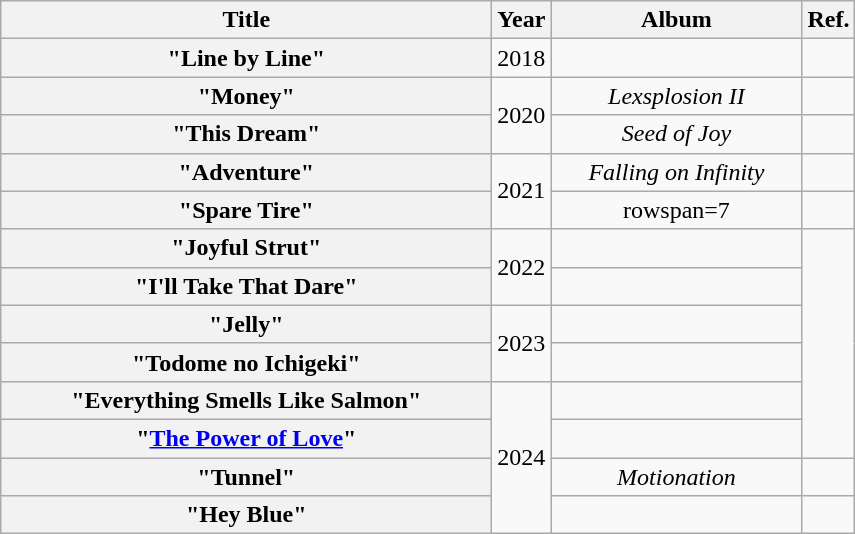<table class="wikitable plainrowheaders" style="text-align:center;">
<tr>
<th rowspan="1" style="width:20em;">Title</th>
<th rowspan="1" style="width:1em;">Year</th>
<th rowspan="1" style="width:10em;">Album</th>
<th rowspan="1" style="width:0em;">Ref.</th>
</tr>
<tr>
<th scope="row">"Line by Line"<br> </th>
<td>2018</td>
<td></td>
<td></td>
</tr>
<tr>
<th scope="row">"Money"<br> </th>
<td rowspan=2>2020</td>
<td><em>Lexsplosion II</em></td>
<td></td>
</tr>
<tr>
<th scope="row">"This Dream"<br> </th>
<td><em>Seed of Joy</em></td>
<td></td>
</tr>
<tr>
<th scope="row">"Adventure"<br> </th>
<td rowspan=2>2021</td>
<td><em>Falling on Infinity</em></td>
<td></td>
</tr>
<tr>
<th scope="row">"Spare Tire"<br> </th>
<td>rowspan=7 </td>
<td></td>
</tr>
<tr>
<th scope="row">"Joyful Strut"<br> </th>
<td rowspan=2>2022</td>
<td></td>
</tr>
<tr>
<th scope="row">"I'll Take That Dare"<br> </th>
<td></td>
</tr>
<tr>
<th scope="row">"Jelly"<br> </th>
<td rowspan=2>2023</td>
<td></td>
</tr>
<tr>
<th scope="row">"Todome no Ichigeki"<br> </th>
<td></td>
</tr>
<tr>
<th scope="row">"Everything Smells Like Salmon"<br> </th>
<td rowspan=4>2024</td>
<td></td>
</tr>
<tr>
<th scope="row">"<a href='#'>The Power of Love</a>"<br> </th>
<td></td>
</tr>
<tr>
<th scope="row">"Tunnel"<br> </th>
<td><em>Motionation</em></td>
<td></td>
</tr>
<tr>
<th scope="row">"Hey Blue"<br> </th>
<td></td>
<td></td>
</tr>
</table>
